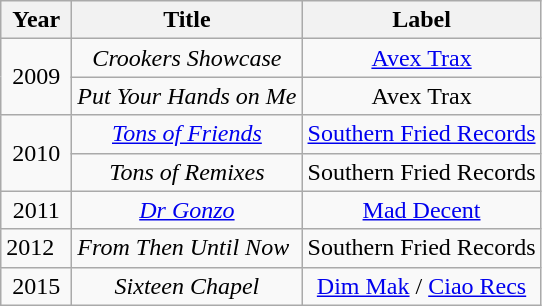<table class="wikitable">
<tr>
<th style="text-align:center; width:40px;">Year</th>
<th>Title</th>
<th>Label</th>
</tr>
<tr style="text-align:center;">
<td rowspan="2">2009</td>
<td><em>Crookers Showcase</em></td>
<td><a href='#'>Avex Trax</a></td>
</tr>
<tr style="text-align:center;">
<td><em>Put Your Hands on Me</em></td>
<td>Avex Trax</td>
</tr>
<tr style="text-align:center;">
<td rowspan="2">2010</td>
<td><em><a href='#'>Tons of Friends</a></em></td>
<td><a href='#'>Southern Fried Records</a></td>
</tr>
<tr>
<td style="text-align:center;"><em>Tons of Remixes</em></td>
<td style="text-align:center;">Southern Fried Records</td>
</tr>
<tr>
<td style="text-align:center;">2011</td>
<td style="text-align:center;"><em><a href='#'>Dr Gonzo</a></em></td>
<td style="text-align:center;"><a href='#'>Mad Decent</a></td>
</tr>
<tr>
<td>2012</td>
<td><em>From Then Until Now</em></td>
<td>Southern Fried Records</td>
</tr>
<tr style="text-align:center;">
<td>2015</td>
<td><em>Sixteen Chapel</em></td>
<td><a href='#'>Dim Mak</a> / <a href='#'>Ciao Recs</a></td>
</tr>
</table>
